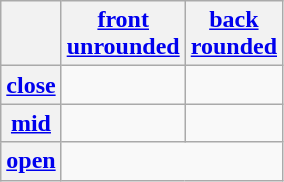<table class="wikitable" style="text-align:center">
<tr>
<th></th>
<th><a href='#'>front</a><br><a href='#'>unrounded</a></th>
<th><a href='#'>back</a><br><a href='#'>rounded</a></th>
</tr>
<tr>
<th><a href='#'>close</a></th>
<td></td>
<td></td>
</tr>
<tr>
<th><a href='#'>mid</a></th>
<td></td>
<td></td>
</tr>
<tr>
<th><a href='#'>open</a></th>
<td colspan=2></td>
</tr>
</table>
